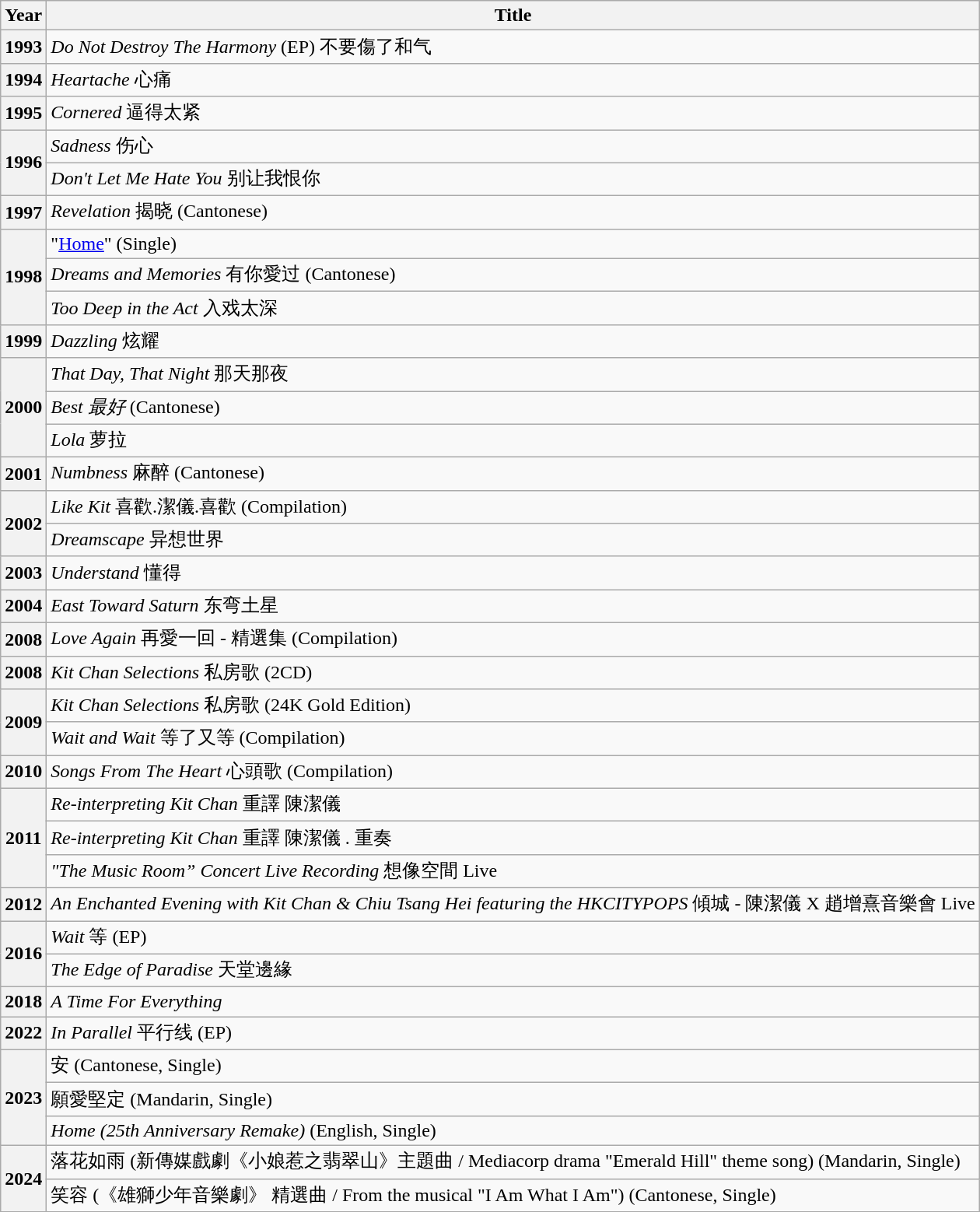<table class="wikitable sortable">
<tr>
<th>Year</th>
<th>Title</th>
</tr>
<tr>
<th>1993</th>
<td><em>Do Not Destroy The Harmony</em> (EP) 不要傷了和气</td>
</tr>
<tr>
<th>1994</th>
<td><em>Heartache</em> 心痛</td>
</tr>
<tr>
<th>1995</th>
<td><em>Cornered</em> 逼得太紧</td>
</tr>
<tr>
<th rowspan="2">1996</th>
<td><em>Sadness</em> 伤心</td>
</tr>
<tr>
<td><em>Don't Let Me Hate You</em> 别让我恨你</td>
</tr>
<tr>
<th>1997</th>
<td><em>Revelation</em> 揭晓 (Cantonese)</td>
</tr>
<tr>
<th rowspan="3">1998</th>
<td>"<a href='#'>Home</a>" (Single)</td>
</tr>
<tr>
<td><em>Dreams and Memories</em> 有你愛过 (Cantonese)</td>
</tr>
<tr>
<td><em>Too Deep in the Act</em> 入戏太深</td>
</tr>
<tr>
<th>1999</th>
<td><em>Dazzling</em> 炫耀</td>
</tr>
<tr>
<th rowspan="3">2000</th>
<td><em>That Day, That Night</em> 那天那夜</td>
</tr>
<tr>
<td><em>Best 最好</em> (Cantonese)</td>
</tr>
<tr>
<td><em>Lola</em> 萝拉</td>
</tr>
<tr>
<th>2001</th>
<td><em>Numbness</em> 麻醉 (Cantonese)</td>
</tr>
<tr>
<th rowspan="2">2002</th>
<td><em>Like Kit</em> 喜歡.潔儀.喜歡 (Compilation)</td>
</tr>
<tr>
<td><em>Dreamscape</em> 异想世界</td>
</tr>
<tr>
<th>2003</th>
<td><em>Understand</em> 懂得</td>
</tr>
<tr>
<th>2004</th>
<td><em>East Toward Saturn</em> 东弯土星</td>
</tr>
<tr>
<th>2008</th>
<td><em>Love Again</em> 再愛一回 - 精選集 (Compilation)</td>
</tr>
<tr>
<th>2008</th>
<td><em>Kit Chan Selections</em> 私房歌 (2CD)</td>
</tr>
<tr>
<th rowspan="2">2009</th>
<td><em>Kit Chan Selections</em> 私房歌 (24K Gold Edition)</td>
</tr>
<tr>
<td><em>Wait and Wait</em> 等了又等 (Compilation)</td>
</tr>
<tr>
<th>2010</th>
<td><em>Songs From The Heart</em> 心頭歌 (Compilation)</td>
</tr>
<tr>
<th rowspan="3">2011</th>
<td><em>Re-interpreting</em> <em>Kit Chan</em> 重譯 陳潔儀</td>
</tr>
<tr>
<td><em>Re-interpreting Kit Chan</em> 重譯 陳潔儀 . 重奏</td>
</tr>
<tr>
<td><em>"The Music Room” Concert Live Recording</em> 想像空間 Live</td>
</tr>
<tr>
<th>2012</th>
<td><em>An Enchanted Evening with Kit Chan & Chiu Tsang Hei featuring the HKCITYPOPS</em> 傾城 - 陳潔儀 X 趙增熹音樂會 Live</td>
</tr>
<tr>
<th rowspan="2">2016</th>
<td><em>Wait</em> 等 (EP)</td>
</tr>
<tr>
<td><em>The Edge of Paradise</em> 天堂邊緣</td>
</tr>
<tr>
<th>2018</th>
<td><em>A Time For Everything</em></td>
</tr>
<tr>
<th>2022</th>
<td><em>In Parallel</em> 平行线 (EP)</td>
</tr>
<tr>
<th rowspan="3">2023</th>
<td>安 (Cantonese, Single)</td>
</tr>
<tr>
<td>願愛堅定 (Mandarin, Single)</td>
</tr>
<tr>
<td><em>Home (25th Anniversary Remake)</em> (English, Single)</td>
</tr>
<tr>
<th rowspan="2">2024</th>
<td>落花如雨 (新傳媒戲劇《小娘惹之翡翠山》主題曲 / Mediacorp drama "Emerald Hill" theme song) (Mandarin, Single)</td>
</tr>
<tr>
<td>笑容 (《雄獅少年音樂劇》 精選曲 / From the musical "I Am What I Am") (Cantonese, Single)</td>
</tr>
</table>
